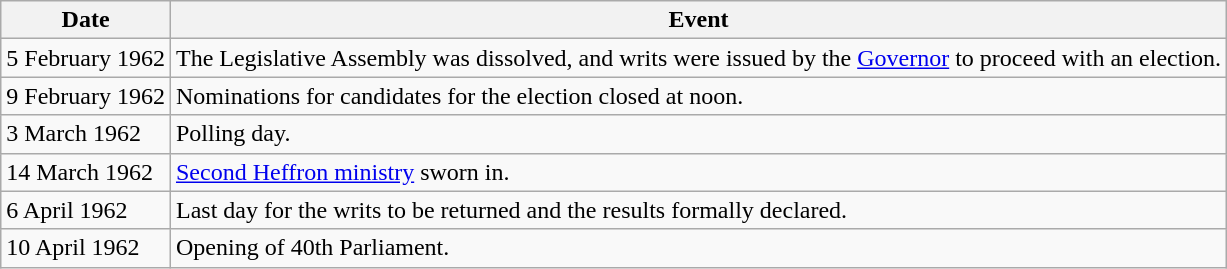<table class="wikitable">
<tr>
<th>Date</th>
<th>Event</th>
</tr>
<tr>
<td>5 February 1962</td>
<td>The Legislative Assembly was dissolved, and writs were issued by the <a href='#'>Governor</a> to proceed with an election.</td>
</tr>
<tr>
<td>9 February 1962</td>
<td>Nominations for candidates for the election closed at noon.</td>
</tr>
<tr>
<td>3 March 1962</td>
<td>Polling day.</td>
</tr>
<tr>
<td>14 March 1962</td>
<td><a href='#'>Second Heffron ministry</a> sworn in.</td>
</tr>
<tr>
<td>6 April 1962</td>
<td>Last day for the writs to be returned and the results formally declared.</td>
</tr>
<tr>
<td>10 April 1962</td>
<td>Opening of 40th Parliament.</td>
</tr>
</table>
